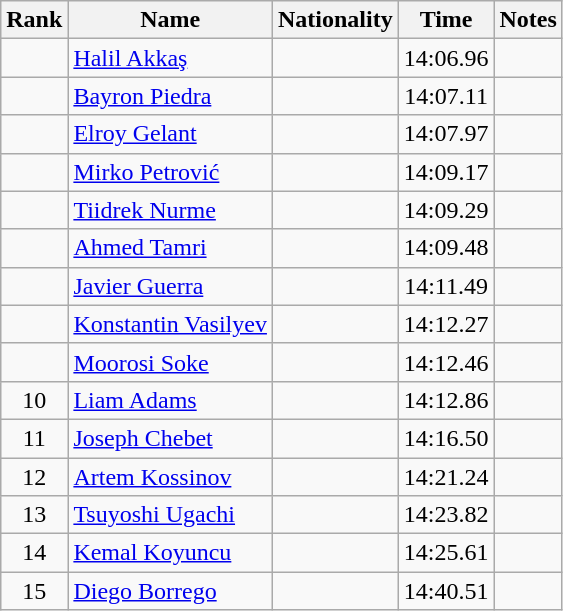<table class="wikitable sortable" style="text-align:center">
<tr>
<th>Rank</th>
<th>Name</th>
<th>Nationality</th>
<th>Time</th>
<th>Notes</th>
</tr>
<tr>
<td></td>
<td align=left><a href='#'>Halil Akkaş</a></td>
<td align=left></td>
<td>14:06.96</td>
<td></td>
</tr>
<tr>
<td></td>
<td align=left><a href='#'>Bayron Piedra</a></td>
<td align=left></td>
<td>14:07.11</td>
<td></td>
</tr>
<tr>
<td></td>
<td align=left><a href='#'>Elroy Gelant</a></td>
<td align=left></td>
<td>14:07.97</td>
<td></td>
</tr>
<tr>
<td></td>
<td align=left><a href='#'>Mirko Petrović</a></td>
<td align=left></td>
<td>14:09.17</td>
<td></td>
</tr>
<tr>
<td></td>
<td align=left><a href='#'>Tiidrek Nurme</a></td>
<td align=left></td>
<td>14:09.29</td>
<td></td>
</tr>
<tr>
<td></td>
<td align=left><a href='#'>Ahmed Tamri</a></td>
<td align=left></td>
<td>14:09.48</td>
<td></td>
</tr>
<tr>
<td></td>
<td align=left><a href='#'>Javier Guerra</a></td>
<td align=left></td>
<td>14:11.49</td>
<td></td>
</tr>
<tr>
<td></td>
<td align=left><a href='#'>Konstantin Vasilyev</a></td>
<td align=left></td>
<td>14:12.27</td>
<td></td>
</tr>
<tr>
<td></td>
<td align=left><a href='#'>Moorosi Soke</a></td>
<td align=left></td>
<td>14:12.46</td>
<td></td>
</tr>
<tr>
<td>10</td>
<td align=left><a href='#'>Liam Adams</a></td>
<td align=left></td>
<td>14:12.86</td>
<td></td>
</tr>
<tr>
<td>11</td>
<td align=left><a href='#'>Joseph Chebet</a></td>
<td align=left></td>
<td>14:16.50</td>
<td></td>
</tr>
<tr>
<td>12</td>
<td align=left><a href='#'>Artem Kossinov</a></td>
<td align=left></td>
<td>14:21.24</td>
<td></td>
</tr>
<tr>
<td>13</td>
<td align=left><a href='#'>Tsuyoshi Ugachi</a></td>
<td align=left></td>
<td>14:23.82</td>
<td></td>
</tr>
<tr>
<td>14</td>
<td align=left><a href='#'>Kemal Koyuncu</a></td>
<td align=left></td>
<td>14:25.61</td>
<td></td>
</tr>
<tr>
<td>15</td>
<td align=left><a href='#'>Diego Borrego</a></td>
<td align=left></td>
<td>14:40.51</td>
<td></td>
</tr>
</table>
